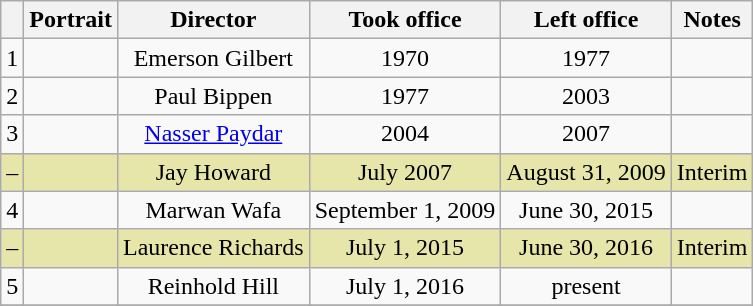<table class=wikitable style="text-align:center">
<tr>
<th></th>
<th>Portrait</th>
<th>Director</th>
<th>Took office</th>
<th>Left office</th>
<th>Notes</th>
</tr>
<tr>
<td>1</td>
<td></td>
<td>Emerson Gilbert</td>
<td>1970</td>
<td>1977</td>
<td></td>
</tr>
<tr>
<td>2</td>
<td></td>
<td>Paul Bippen</td>
<td>1977</td>
<td>2003</td>
<td></td>
</tr>
<tr>
<td>3</td>
<td></td>
<td><a href='#'>Nasser Paydar</a></td>
<td>2004</td>
<td>2007</td>
<td></td>
</tr>
<tr bgcolor="#e6e6aa">
<td>–</td>
<td></td>
<td>Jay Howard</td>
<td>July 2007</td>
<td>August 31, 2009</td>
<td>Interim</td>
</tr>
<tr>
<td>4</td>
<td></td>
<td>Marwan Wafa</td>
<td>September 1, 2009</td>
<td>June 30, 2015</td>
<td></td>
</tr>
<tr bgcolor="#e6e6aa">
<td>–</td>
<td></td>
<td>Laurence Richards</td>
<td>July 1, 2015</td>
<td>June 30, 2016</td>
<td>Interim</td>
</tr>
<tr>
<td>5</td>
<td></td>
<td>Reinhold Hill</td>
<td>July 1, 2016</td>
<td>present</td>
<td></td>
</tr>
<tr>
</tr>
</table>
